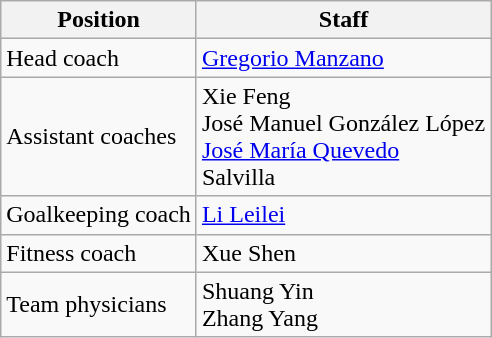<table class="wikitable" style="text-align:center;">
<tr>
<th>Position</th>
<th>Staff</th>
</tr>
<tr>
<td style="text-align:left;">Head coach</td>
<td style="text-align:left;"> <a href='#'>Gregorio Manzano</a></td>
</tr>
<tr>
<td style="text-align:left;">Assistant coaches</td>
<td style="text-align:left;"> Xie Feng<br>  José Manuel González López<br>  <a href='#'>José María Quevedo</a><br>  Salvilla</td>
</tr>
<tr>
<td style="text-align:left;">Goalkeeping coach</td>
<td style="text-align:left;"> <a href='#'>Li Leilei</a></td>
</tr>
<tr>
<td style="text-align:left;">Fitness coach</td>
<td style="text-align:left;"> Xue Shen</td>
</tr>
<tr>
<td style="text-align:left;">Team physicians</td>
<td style="text-align:left;"> Shuang Yin<br>  Zhang Yang</td>
</tr>
</table>
